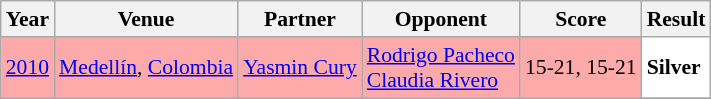<table class="sortable wikitable" style="font-size: 90%;">
<tr>
<th>Year</th>
<th>Venue</th>
<th>Partner</th>
<th>Opponent</th>
<th>Score</th>
<th>Result</th>
</tr>
<tr style="background:#FFAAAA">
<td align="center"><a href='#'>2010</a></td>
<td align="left"><a href='#'>Medellín</a>, <a href='#'>Colombia</a></td>
<td align="left"> <a href='#'>Yasmin Cury</a></td>
<td align="left"> <a href='#'>Rodrigo Pacheco</a> <br>  <a href='#'>Claudia Rivero</a></td>
<td align="left">15-21, 15-21</td>
<td style="text-align:left; background:white"> <strong>Silver</strong></td>
</tr>
<tr>
</tr>
</table>
